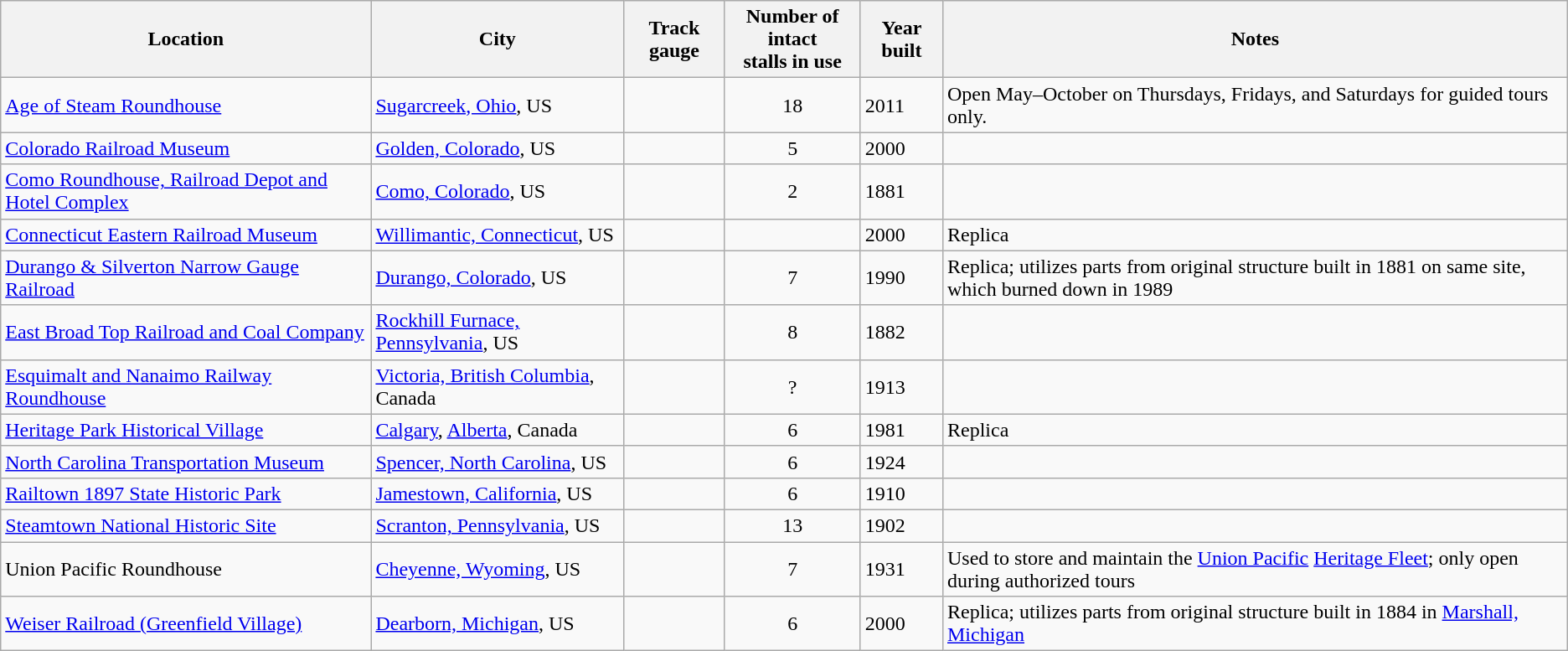<table class=wikitable>
<tr>
<th>Location</th>
<th>City</th>
<th>Track gauge</th>
<th>Number of intact<br>stalls in use</th>
<th>Year built</th>
<th>Notes</th>
</tr>
<tr>
<td><a href='#'>Age of Steam Roundhouse</a></td>
<td><a href='#'>Sugarcreek, Ohio</a>, US</td>
<td></td>
<td style="text-align:center;">18</td>
<td>2011</td>
<td>Open May–October on Thursdays, Fridays, and Saturdays for guided tours only.</td>
</tr>
<tr>
<td><a href='#'>Colorado Railroad Museum</a></td>
<td><a href='#'>Golden, Colorado</a>, US</td>
<td></td>
<td style="text-align:center;">5</td>
<td>2000</td>
<td></td>
</tr>
<tr>
<td><a href='#'>Como Roundhouse, Railroad Depot and Hotel Complex</a></td>
<td><a href='#'>Como, Colorado</a>, US</td>
<td></td>
<td style="text-align:center;">2</td>
<td>1881</td>
<td></td>
</tr>
<tr>
<td><a href='#'>Connecticut Eastern Railroad Museum</a></td>
<td><a href='#'>Willimantic, Connecticut</a>, US</td>
<td></td>
<td></td>
<td>2000</td>
<td>Replica</td>
</tr>
<tr>
<td><a href='#'>Durango & Silverton Narrow Gauge Railroad</a></td>
<td><a href='#'>Durango, Colorado</a>, US</td>
<td></td>
<td style="text-align:center;">7</td>
<td>1990</td>
<td>Replica; utilizes parts from original structure built in 1881 on same site, which burned down in 1989</td>
</tr>
<tr>
<td><a href='#'>East Broad Top Railroad and Coal Company</a></td>
<td><a href='#'>Rockhill Furnace, Pennsylvania</a>, US</td>
<td></td>
<td style="text-align:center;">8</td>
<td>1882</td>
<td></td>
</tr>
<tr>
<td><a href='#'>Esquimalt and Nanaimo Railway Roundhouse</a></td>
<td><a href='#'>Victoria, British Columbia</a>, Canada</td>
<td></td>
<td style="text-align:center;">?</td>
<td>1913</td>
<td></td>
</tr>
<tr>
<td><a href='#'>Heritage Park Historical Village</a></td>
<td><a href='#'>Calgary</a>, <a href='#'>Alberta</a>, Canada</td>
<td></td>
<td style="text-align:center;">6</td>
<td>1981</td>
<td>Replica</td>
</tr>
<tr>
<td><a href='#'>North Carolina Transportation Museum</a></td>
<td><a href='#'>Spencer, North Carolina</a>, US</td>
<td></td>
<td style="text-align:center;">6</td>
<td>1924</td>
<td></td>
</tr>
<tr>
<td><a href='#'>Railtown 1897 State Historic Park</a></td>
<td><a href='#'>Jamestown, California</a>, US</td>
<td></td>
<td style="text-align:center;">6</td>
<td>1910</td>
<td></td>
</tr>
<tr>
<td><a href='#'>Steamtown National Historic Site</a></td>
<td><a href='#'>Scranton, Pennsylvania</a>, US</td>
<td></td>
<td style="text-align:center;">13</td>
<td>1902</td>
<td></td>
</tr>
<tr>
<td>Union Pacific Roundhouse</td>
<td><a href='#'>Cheyenne, Wyoming</a>, US</td>
<td></td>
<td style="text-align:center;">7</td>
<td>1931</td>
<td>Used to store and maintain the <a href='#'>Union Pacific</a> <a href='#'>Heritage Fleet</a>; only open during authorized tours</td>
</tr>
<tr>
<td><a href='#'>Weiser Railroad (Greenfield Village)</a></td>
<td><a href='#'>Dearborn, Michigan</a>, US</td>
<td></td>
<td style="text-align:center;">6</td>
<td>2000</td>
<td>Replica; utilizes parts from original structure built in 1884 in <a href='#'>Marshall, Michigan</a></td>
</tr>
</table>
